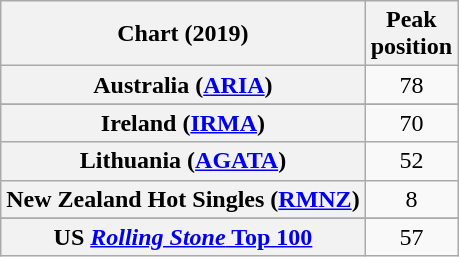<table class="wikitable sortable plainrowheaders" style="text-align:center">
<tr>
<th scope="col">Chart (2019)</th>
<th scope="col">Peak<br> position</th>
</tr>
<tr>
<th scope="row">Australia (<a href='#'>ARIA</a>)</th>
<td>78</td>
</tr>
<tr>
</tr>
<tr>
<th scope="row">Ireland (<a href='#'>IRMA</a>)</th>
<td>70</td>
</tr>
<tr>
<th scope="row">Lithuania (<a href='#'>AGATA</a>)</th>
<td>52</td>
</tr>
<tr>
<th scope="row">New Zealand Hot Singles (<a href='#'>RMNZ</a>)</th>
<td>8</td>
</tr>
<tr>
</tr>
<tr>
</tr>
<tr>
</tr>
<tr>
</tr>
<tr>
<th scope="row">US <a href='#'><em>Rolling Stone</em> Top 100</a></th>
<td>57</td>
</tr>
</table>
